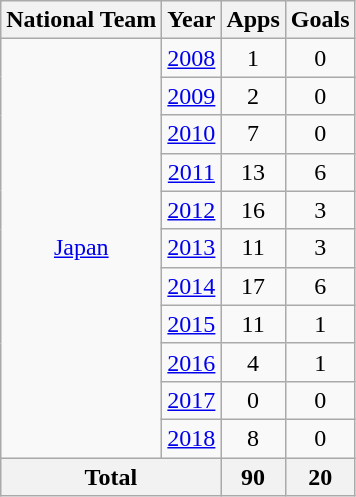<table class="wikitable" style="text-align:center">
<tr>
<th>National Team</th>
<th>Year</th>
<th>Apps</th>
<th>Goals</th>
</tr>
<tr>
<td rowspan="11"><a href='#'>Japan</a></td>
<td><a href='#'>2008</a></td>
<td>1</td>
<td>0</td>
</tr>
<tr>
<td><a href='#'>2009</a></td>
<td>2</td>
<td>0</td>
</tr>
<tr>
<td><a href='#'>2010</a></td>
<td>7</td>
<td>0</td>
</tr>
<tr>
<td><a href='#'>2011</a></td>
<td>13</td>
<td>6</td>
</tr>
<tr>
<td><a href='#'>2012</a></td>
<td>16</td>
<td>3</td>
</tr>
<tr>
<td><a href='#'>2013</a></td>
<td>11</td>
<td>3</td>
</tr>
<tr>
<td><a href='#'>2014</a></td>
<td>17</td>
<td>6</td>
</tr>
<tr>
<td><a href='#'>2015</a></td>
<td>11</td>
<td>1</td>
</tr>
<tr>
<td><a href='#'>2016</a></td>
<td>4</td>
<td>1</td>
</tr>
<tr>
<td><a href='#'>2017</a></td>
<td>0</td>
<td>0</td>
</tr>
<tr>
<td><a href='#'>2018</a></td>
<td>8</td>
<td>0</td>
</tr>
<tr>
<th colspan="2">Total</th>
<th>90</th>
<th>20</th>
</tr>
</table>
